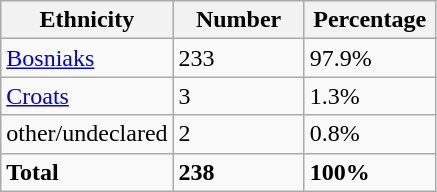<table class="wikitable">
<tr>
<th width="100px">Ethnicity</th>
<th width="80px">Number</th>
<th width="80px">Percentage</th>
</tr>
<tr>
<td><a href='#'>Bosniaks</a></td>
<td>233</td>
<td>97.9%</td>
</tr>
<tr>
<td><a href='#'>Croats</a></td>
<td>3</td>
<td>1.3%</td>
</tr>
<tr>
<td>other/undeclared</td>
<td>2</td>
<td>0.8%</td>
</tr>
<tr>
<td><strong>Total</strong></td>
<td><strong>238</strong></td>
<td><strong>100%</strong></td>
</tr>
</table>
